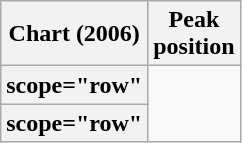<table class="wikitable sortable plainrowheaders" style="text-align:center">
<tr>
<th scope="col">Chart (2006)</th>
<th scope="col">Peak<br>position</th>
</tr>
<tr>
<th>scope="row" </th>
</tr>
<tr>
<th>scope="row" </th>
</tr>
</table>
